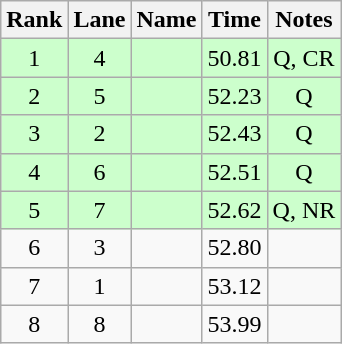<table class="wikitable sortable" style="text-align:center">
<tr>
<th>Rank</th>
<th>Lane</th>
<th>Name</th>
<th>Time</th>
<th>Notes</th>
</tr>
<tr bgcolor=ccffcc>
<td>1</td>
<td>4</td>
<td align=left></td>
<td>50.81</td>
<td>Q, CR</td>
</tr>
<tr bgcolor=ccffcc>
<td>2</td>
<td>5</td>
<td align=left></td>
<td>52.23</td>
<td>Q</td>
</tr>
<tr bgcolor=ccffcc>
<td>3</td>
<td>2</td>
<td align=left></td>
<td>52.43</td>
<td>Q</td>
</tr>
<tr bgcolor=ccffcc>
<td>4</td>
<td>6</td>
<td align=left></td>
<td>52.51</td>
<td>Q</td>
</tr>
<tr bgcolor=ccffcc>
<td>5</td>
<td>7</td>
<td align=left></td>
<td>52.62</td>
<td>Q, NR</td>
</tr>
<tr>
<td>6</td>
<td>3</td>
<td align=left></td>
<td>52.80</td>
<td></td>
</tr>
<tr>
<td>7</td>
<td>1</td>
<td align=left></td>
<td>53.12</td>
<td></td>
</tr>
<tr>
<td>8</td>
<td>8</td>
<td align=left></td>
<td>53.99</td>
<td></td>
</tr>
</table>
